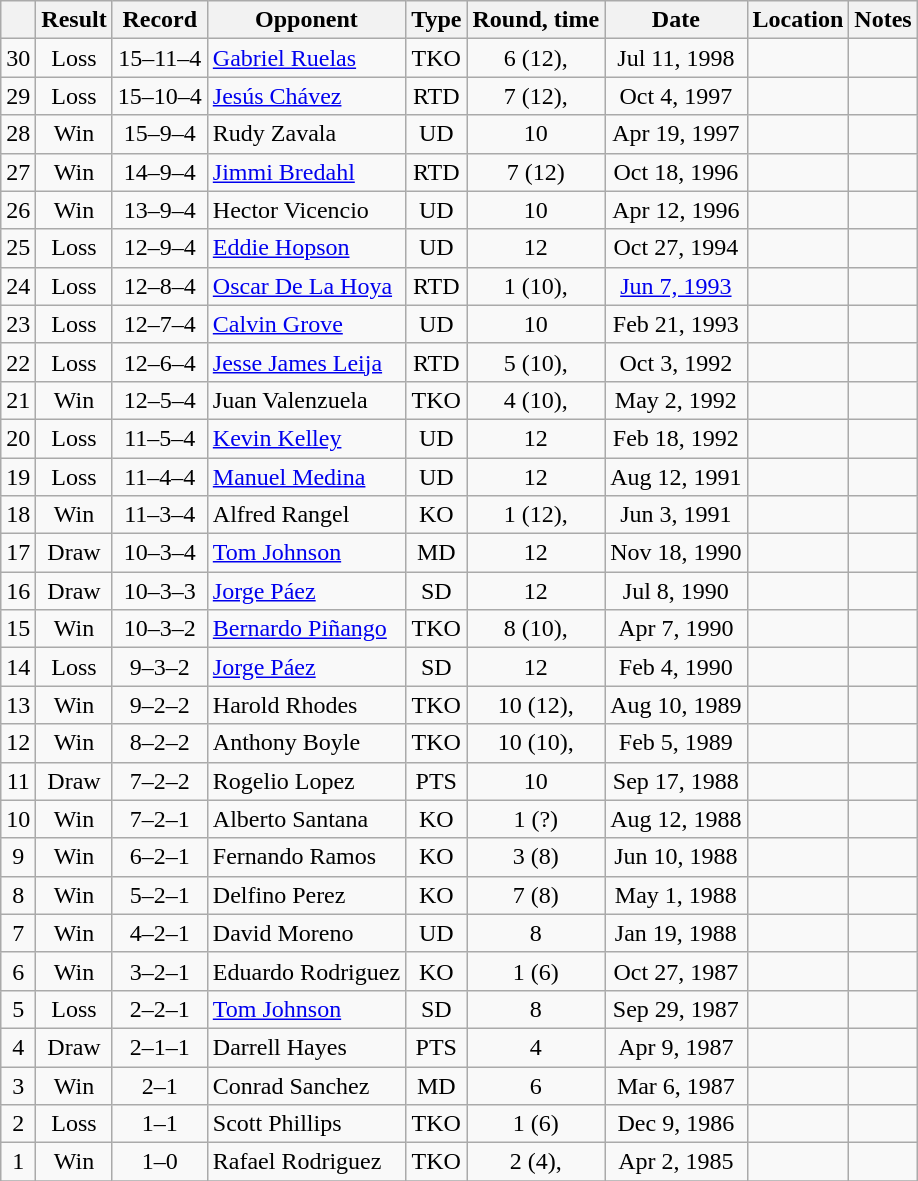<table class="wikitable" style="text-align:center">
<tr>
<th></th>
<th>Result</th>
<th>Record</th>
<th>Opponent</th>
<th>Type</th>
<th>Round, time</th>
<th>Date</th>
<th>Location</th>
<th>Notes</th>
</tr>
<tr>
<td>30</td>
<td>Loss</td>
<td>15–11–4</td>
<td align=left><a href='#'>Gabriel Ruelas</a></td>
<td>TKO</td>
<td>6 (12), </td>
<td>Jul 11, 1998</td>
<td style="text-align:left;"></td>
<td style="text-align:left;"></td>
</tr>
<tr>
<td>29</td>
<td>Loss</td>
<td>15–10–4</td>
<td align=left><a href='#'>Jesús Chávez</a></td>
<td>RTD</td>
<td>7 (12), </td>
<td>Oct 4, 1997</td>
<td style="text-align:left;"></td>
<td style="text-align:left;"></td>
</tr>
<tr>
<td>28</td>
<td>Win</td>
<td>15–9–4</td>
<td align=left>Rudy Zavala</td>
<td>UD</td>
<td>10</td>
<td>Apr 19, 1997</td>
<td style="text-align:left;"></td>
<td></td>
</tr>
<tr>
<td>27</td>
<td>Win</td>
<td>14–9–4</td>
<td align=left><a href='#'>Jimmi Bredahl</a></td>
<td>RTD</td>
<td>7 (12)</td>
<td>Oct 18, 1996</td>
<td style="text-align:left;"></td>
<td style="text-align:left;"></td>
</tr>
<tr>
<td>26</td>
<td>Win</td>
<td>13–9–4</td>
<td align=left>Hector Vicencio</td>
<td>UD</td>
<td>10</td>
<td>Apr 12, 1996</td>
<td style="text-align:left;"></td>
<td></td>
</tr>
<tr>
<td>25</td>
<td>Loss</td>
<td>12–9–4</td>
<td align=left><a href='#'>Eddie Hopson</a></td>
<td>UD</td>
<td>12</td>
<td>Oct 27, 1994</td>
<td style="text-align:left;"></td>
<td style="text-align:left;"></td>
</tr>
<tr>
<td>24</td>
<td>Loss</td>
<td>12–8–4</td>
<td align=left><a href='#'>Oscar De La Hoya</a></td>
<td>RTD</td>
<td>1 (10), </td>
<td><a href='#'>Jun 7, 1993</a></td>
<td style="text-align:left;"></td>
<td></td>
</tr>
<tr>
<td>23</td>
<td>Loss</td>
<td>12–7–4</td>
<td align=left><a href='#'>Calvin Grove</a></td>
<td>UD</td>
<td>10</td>
<td>Feb 21, 1993</td>
<td style="text-align:left;"></td>
<td></td>
</tr>
<tr>
<td>22</td>
<td>Loss</td>
<td>12–6–4</td>
<td align=left><a href='#'>Jesse James Leija</a></td>
<td>RTD</td>
<td>5 (10), </td>
<td>Oct 3, 1992</td>
<td style="text-align:left;"></td>
<td></td>
</tr>
<tr>
<td>21</td>
<td>Win</td>
<td>12–5–4</td>
<td align=left>Juan Valenzuela</td>
<td>TKO</td>
<td>4 (10), </td>
<td>May 2, 1992</td>
<td style="text-align:left;"></td>
<td></td>
</tr>
<tr>
<td>20</td>
<td>Loss</td>
<td>11–5–4</td>
<td align=left><a href='#'>Kevin Kelley</a></td>
<td>UD</td>
<td>12</td>
<td>Feb 18, 1992</td>
<td style="text-align:left;"></td>
<td style="text-align:left;"></td>
</tr>
<tr>
<td>19</td>
<td>Loss</td>
<td>11–4–4</td>
<td align=left><a href='#'>Manuel Medina</a></td>
<td>UD</td>
<td>12</td>
<td>Aug 12, 1991</td>
<td style="text-align:left;"></td>
<td style="text-align:left;"></td>
</tr>
<tr>
<td>18</td>
<td>Win</td>
<td>11–3–4</td>
<td align=left>Alfred Rangel</td>
<td>KO</td>
<td>1 (12), </td>
<td>Jun 3, 1991</td>
<td style="text-align:left;"></td>
<td style="text-align:left;"></td>
</tr>
<tr>
<td>17</td>
<td>Draw</td>
<td>10–3–4</td>
<td align=left><a href='#'>Tom Johnson</a></td>
<td>MD</td>
<td>12</td>
<td>Nov 18, 1990</td>
<td style="text-align:left;"></td>
<td style="text-align:left;"></td>
</tr>
<tr>
<td>16</td>
<td>Draw</td>
<td>10–3–3</td>
<td align=left><a href='#'>Jorge Páez</a></td>
<td>SD</td>
<td>12</td>
<td>Jul 8, 1990</td>
<td style="text-align:left;"></td>
<td style="text-align:left;"></td>
</tr>
<tr>
<td>15</td>
<td>Win</td>
<td>10–3–2</td>
<td align=left><a href='#'>Bernardo Piñango</a></td>
<td>TKO</td>
<td>8 (10), </td>
<td>Apr 7, 1990</td>
<td style="text-align:left;"></td>
<td></td>
</tr>
<tr>
<td>14</td>
<td>Loss</td>
<td>9–3–2</td>
<td align=left><a href='#'>Jorge Páez</a></td>
<td>SD</td>
<td>12</td>
<td>Feb 4, 1990</td>
<td style="text-align:left;"></td>
<td style="text-align:left;"></td>
</tr>
<tr>
<td>13</td>
<td>Win</td>
<td>9–2–2</td>
<td align=left>Harold Rhodes</td>
<td>TKO</td>
<td>10 (12), </td>
<td>Aug 10, 1989</td>
<td style="text-align:left;"></td>
<td style="text-align:left;"></td>
</tr>
<tr>
<td>12</td>
<td>Win</td>
<td>8–2–2</td>
<td align=left>Anthony Boyle</td>
<td>TKO</td>
<td>10 (10), </td>
<td>Feb 5, 1989</td>
<td style="text-align:left;"></td>
<td></td>
</tr>
<tr>
<td>11</td>
<td>Draw</td>
<td>7–2–2</td>
<td align=left>Rogelio Lopez</td>
<td>PTS</td>
<td>10</td>
<td>Sep 17, 1988</td>
<td style="text-align:left;"></td>
<td></td>
</tr>
<tr>
<td>10</td>
<td>Win</td>
<td>7–2–1</td>
<td align=left>Alberto Santana</td>
<td>KO</td>
<td>1 (?)</td>
<td>Aug 12, 1988</td>
<td style="text-align:left;"></td>
<td></td>
</tr>
<tr>
<td>9</td>
<td>Win</td>
<td>6–2–1</td>
<td align=left>Fernando Ramos</td>
<td>KO</td>
<td>3 (8)</td>
<td>Jun 10, 1988</td>
<td style="text-align:left;"></td>
<td></td>
</tr>
<tr>
<td>8</td>
<td>Win</td>
<td>5–2–1</td>
<td align=left>Delfino Perez</td>
<td>KO</td>
<td>7 (8)</td>
<td>May 1, 1988</td>
<td style="text-align:left;"></td>
<td></td>
</tr>
<tr>
<td>7</td>
<td>Win</td>
<td>4–2–1</td>
<td align=left>David Moreno</td>
<td>UD</td>
<td>8</td>
<td>Jan 19, 1988</td>
<td style="text-align:left;"></td>
<td></td>
</tr>
<tr>
<td>6</td>
<td>Win</td>
<td>3–2–1</td>
<td align=left>Eduardo Rodriguez</td>
<td>KO</td>
<td>1 (6)</td>
<td>Oct 27, 1987</td>
<td style="text-align:left;"></td>
<td></td>
</tr>
<tr>
<td>5</td>
<td>Loss</td>
<td>2–2–1</td>
<td align=left><a href='#'>Tom Johnson</a></td>
<td>SD</td>
<td>8</td>
<td>Sep 29, 1987</td>
<td style="text-align:left;"></td>
<td></td>
</tr>
<tr>
<td>4</td>
<td>Draw</td>
<td>2–1–1</td>
<td align=left>Darrell Hayes</td>
<td>PTS</td>
<td>4</td>
<td>Apr 9, 1987</td>
<td style="text-align:left;"></td>
<td></td>
</tr>
<tr>
<td>3</td>
<td>Win</td>
<td>2–1</td>
<td align=left>Conrad Sanchez</td>
<td>MD</td>
<td>6</td>
<td>Mar 6, 1987</td>
<td style="text-align:left;"></td>
<td></td>
</tr>
<tr>
<td>2</td>
<td>Loss</td>
<td>1–1</td>
<td align=left>Scott Phillips</td>
<td>TKO</td>
<td>1 (6)</td>
<td>Dec 9, 1986</td>
<td style="text-align:left;"></td>
<td></td>
</tr>
<tr>
<td>1</td>
<td>Win</td>
<td>1–0</td>
<td align=left>Rafael Rodriguez</td>
<td>TKO</td>
<td>2 (4), </td>
<td>Apr 2, 1985</td>
<td style="text-align:left;"></td>
<td></td>
</tr>
<tr>
</tr>
</table>
